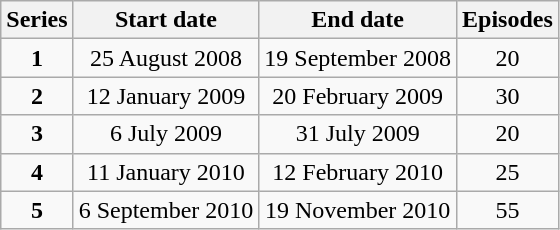<table class="wikitable" style="text-align:center;">
<tr>
<th>Series</th>
<th>Start date</th>
<th>End date</th>
<th>Episodes</th>
</tr>
<tr>
<td><strong>1</strong></td>
<td>25 August 2008</td>
<td>19 September 2008</td>
<td>20</td>
</tr>
<tr>
<td><strong>2</strong></td>
<td>12 January 2009</td>
<td>20 February 2009</td>
<td>30</td>
</tr>
<tr>
<td><strong>3</strong></td>
<td>6 July 2009</td>
<td>31 July 2009</td>
<td>20</td>
</tr>
<tr>
<td><strong>4</strong></td>
<td>11 January 2010</td>
<td>12 February 2010</td>
<td>25</td>
</tr>
<tr>
<td><strong>5</strong></td>
<td>6 September 2010</td>
<td>19 November 2010</td>
<td>55</td>
</tr>
</table>
